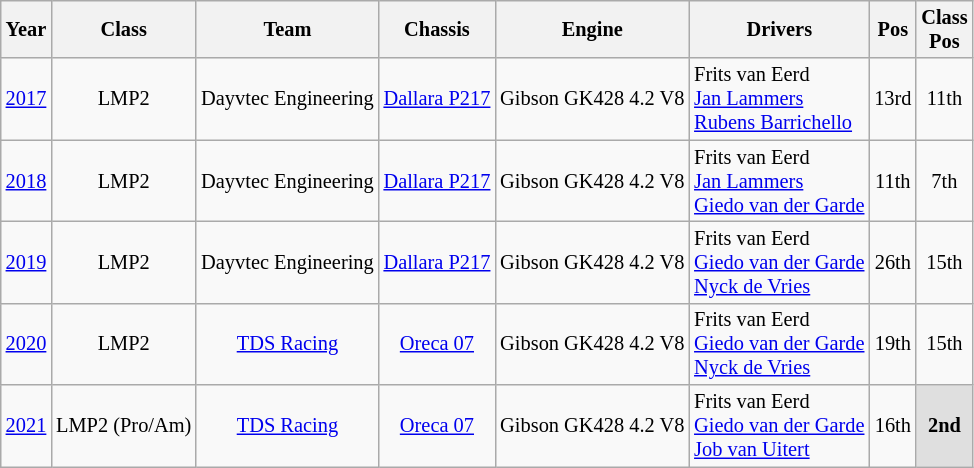<table class="wikitable" style="font-size: 85%; text-align:center">
<tr>
<th>Year</th>
<th>Class</th>
<th>Team</th>
<th>Chassis</th>
<th>Engine</th>
<th>Drivers</th>
<th>Pos</th>
<th>Class<br>Pos</th>
</tr>
<tr>
<td><a href='#'>2017</a></td>
<td>LMP2</td>
<td>Dayvtec Engineering</td>
<td><a href='#'>Dallara P217</a></td>
<td>Gibson GK428 4.2 V8</td>
<td align="left"> Frits van Eerd<br> <a href='#'>Jan Lammers</a><br> <a href='#'>Rubens Barrichello</a></td>
<td>13rd</td>
<td>11th</td>
</tr>
<tr>
<td><a href='#'>2018</a></td>
<td>LMP2</td>
<td>Dayvtec Engineering</td>
<td><a href='#'>Dallara P217</a></td>
<td>Gibson GK428 4.2 V8</td>
<td align="left"> Frits van Eerd<br> <a href='#'>Jan Lammers</a><br> <a href='#'>Giedo van der Garde</a></td>
<td>11th</td>
<td>7th</td>
</tr>
<tr>
<td><a href='#'>2019</a></td>
<td>LMP2</td>
<td>Dayvtec Engineering</td>
<td><a href='#'>Dallara P217</a></td>
<td>Gibson GK428 4.2 V8</td>
<td align="left"> Frits van Eerd<br> <a href='#'>Giedo van der Garde</a><br> <a href='#'>Nyck de Vries</a></td>
<td>26th</td>
<td>15th</td>
</tr>
<tr>
<td><a href='#'>2020</a></td>
<td>LMP2</td>
<td><a href='#'>TDS Racing</a></td>
<td><a href='#'>Oreca 07</a></td>
<td>Gibson GK428 4.2 V8</td>
<td align="left"> Frits van Eerd<br> <a href='#'>Giedo van der Garde</a><br> <a href='#'>Nyck de Vries</a></td>
<td>19th</td>
<td>15th</td>
</tr>
<tr>
<td><a href='#'>2021</a></td>
<td>LMP2 (Pro/Am)</td>
<td><a href='#'>TDS Racing</a></td>
<td><a href='#'>Oreca 07</a></td>
<td>Gibson GK428 4.2 V8</td>
<td align="left"> Frits van Eerd<br> <a href='#'>Giedo van der Garde</a><br> <a href='#'>Job van Uitert</a></td>
<td>16th</td>
<td style="background:#DFDFDF;"><strong>2nd</strong></td>
</tr>
</table>
